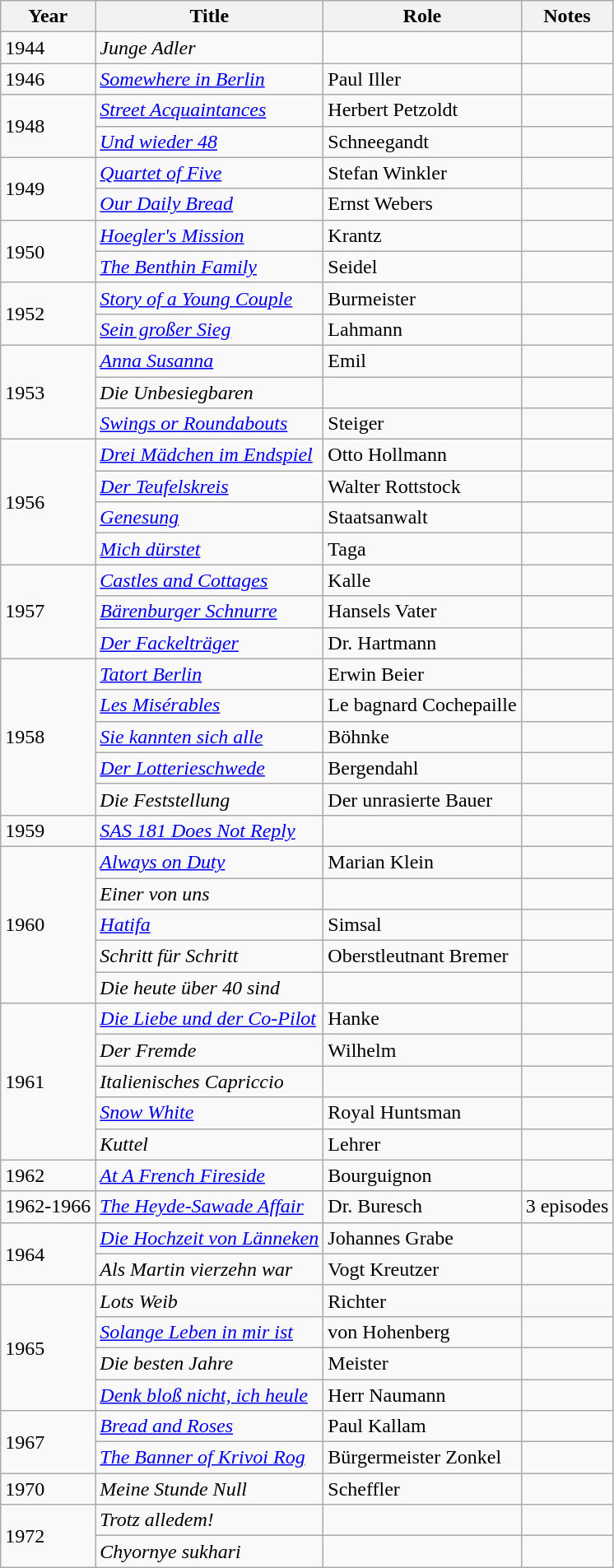<table class="wikitable sortable">
<tr>
<th>Year</th>
<th>Title</th>
<th>Role</th>
<th class="unsortable">Notes</th>
</tr>
<tr>
<td>1944</td>
<td><em>Junge Adler</em></td>
<td></td>
<td></td>
</tr>
<tr>
<td>1946</td>
<td><em><a href='#'>Somewhere in Berlin</a></em></td>
<td>Paul Iller</td>
<td></td>
</tr>
<tr>
<td rowspan="2">1948</td>
<td><em><a href='#'>Street Acquaintances</a></em></td>
<td>Herbert Petzoldt</td>
<td></td>
</tr>
<tr>
<td><em><a href='#'>Und wieder 48</a></em></td>
<td>Schneegandt</td>
<td></td>
</tr>
<tr>
<td rowspan="2">1949</td>
<td><em><a href='#'>Quartet of Five</a></em></td>
<td>Stefan Winkler</td>
<td></td>
</tr>
<tr>
<td><em><a href='#'>Our Daily Bread</a></em></td>
<td>Ernst Webers</td>
<td></td>
</tr>
<tr>
<td rowspan="2">1950</td>
<td><em><a href='#'>Hoegler's Mission</a></em></td>
<td>Krantz</td>
<td></td>
</tr>
<tr>
<td><em><a href='#'>The Benthin Family</a></em></td>
<td>Seidel</td>
<td></td>
</tr>
<tr>
<td rowspan="2">1952</td>
<td><em><a href='#'>Story of a Young Couple</a></em></td>
<td>Burmeister</td>
<td></td>
</tr>
<tr>
<td><em><a href='#'>Sein großer Sieg</a></em></td>
<td>Lahmann</td>
<td></td>
</tr>
<tr>
<td rowspan="3">1953</td>
<td><em><a href='#'>Anna Susanna</a></em></td>
<td>Emil</td>
<td></td>
</tr>
<tr>
<td><em>Die Unbesiegbaren</em></td>
<td></td>
<td></td>
</tr>
<tr>
<td><em><a href='#'>Swings or Roundabouts</a></em></td>
<td>Steiger</td>
<td></td>
</tr>
<tr>
<td rowspan="4">1956</td>
<td><em><a href='#'>Drei Mädchen im Endspiel</a></em></td>
<td>Otto Hollmann</td>
<td></td>
</tr>
<tr>
<td><em><a href='#'>Der Teufelskreis</a></em></td>
<td>Walter Rottstock</td>
<td></td>
</tr>
<tr>
<td><em><a href='#'>Genesung</a></em></td>
<td>Staatsanwalt</td>
<td></td>
</tr>
<tr>
<td><em><a href='#'>Mich dürstet</a></em></td>
<td>Taga</td>
<td></td>
</tr>
<tr>
<td rowspan="3">1957</td>
<td><em><a href='#'>Castles and Cottages</a></em></td>
<td>Kalle</td>
<td></td>
</tr>
<tr>
<td><em><a href='#'>Bärenburger Schnurre</a></em></td>
<td>Hansels Vater</td>
<td></td>
</tr>
<tr>
<td><em><a href='#'>Der Fackelträger</a></em></td>
<td>Dr. Hartmann</td>
<td></td>
</tr>
<tr>
<td rowspan="5">1958</td>
<td><em><a href='#'>Tatort Berlin</a></em></td>
<td>Erwin Beier</td>
<td></td>
</tr>
<tr>
<td><em><a href='#'>Les Misérables</a></em></td>
<td>Le bagnard Cochepaille</td>
<td></td>
</tr>
<tr>
<td><em><a href='#'>Sie kannten sich alle</a></em></td>
<td>Böhnke</td>
<td></td>
</tr>
<tr>
<td><em><a href='#'>Der Lotterieschwede</a></em></td>
<td>Bergendahl</td>
<td></td>
</tr>
<tr>
<td><em>Die Feststellung</em></td>
<td>Der unrasierte Bauer</td>
<td></td>
</tr>
<tr>
<td>1959</td>
<td><em><a href='#'>SAS 181 Does Not Reply</a></em></td>
<td></td>
<td></td>
</tr>
<tr>
<td rowspan="5">1960</td>
<td><em><a href='#'>Always on Duty</a></em></td>
<td>Marian Klein</td>
<td></td>
</tr>
<tr>
<td><em>Einer von uns</em></td>
<td></td>
<td></td>
</tr>
<tr>
<td><em><a href='#'>Hatifa</a></em></td>
<td>Simsal</td>
<td></td>
</tr>
<tr>
<td><em>Schritt für Schritt</em></td>
<td>Oberstleutnant Bremer</td>
<td></td>
</tr>
<tr>
<td><em>Die heute über 40 sind</em></td>
<td></td>
<td></td>
</tr>
<tr>
<td rowspan="5">1961</td>
<td><em><a href='#'>Die Liebe und der Co-Pilot</a></em></td>
<td>Hanke</td>
<td></td>
</tr>
<tr>
<td><em>Der Fremde</em></td>
<td>Wilhelm</td>
<td></td>
</tr>
<tr>
<td><em>Italienisches Capriccio</em></td>
<td></td>
<td></td>
</tr>
<tr>
<td><em><a href='#'>Snow White</a></em></td>
<td>Royal Huntsman</td>
<td></td>
</tr>
<tr>
<td><em>Kuttel</em></td>
<td>Lehrer</td>
<td></td>
</tr>
<tr>
<td>1962</td>
<td><em><a href='#'>At A French Fireside</a></em></td>
<td>Bourguignon</td>
<td></td>
</tr>
<tr>
<td>1962-1966</td>
<td><em><a href='#'>The Heyde-Sawade Affair</a></em></td>
<td>Dr. Buresch</td>
<td>3 episodes</td>
</tr>
<tr>
<td rowspan="2">1964</td>
<td><em><a href='#'>Die Hochzeit von Länneken</a></em></td>
<td>Johannes Grabe</td>
<td></td>
</tr>
<tr>
<td><em>Als Martin vierzehn war</em></td>
<td>Vogt Kreutzer</td>
<td></td>
</tr>
<tr>
<td rowspan="4">1965</td>
<td><em>Lots Weib</em></td>
<td>Richter</td>
<td></td>
</tr>
<tr>
<td><em><a href='#'>Solange Leben in mir ist</a></em></td>
<td>von Hohenberg</td>
<td></td>
</tr>
<tr>
<td><em>Die besten Jahre</em></td>
<td>Meister</td>
<td></td>
</tr>
<tr>
<td><em><a href='#'>Denk bloß nicht, ich heule</a></em></td>
<td>Herr Naumann</td>
<td></td>
</tr>
<tr>
<td rowspan="2">1967</td>
<td><em><a href='#'>Bread and Roses</a></em></td>
<td>Paul Kallam</td>
<td></td>
</tr>
<tr>
<td><em><a href='#'>The Banner of Krivoi Rog</a></em></td>
<td>Bürgermeister Zonkel</td>
<td></td>
</tr>
<tr>
<td>1970</td>
<td><em>Meine Stunde Null</em></td>
<td>Scheffler</td>
<td></td>
</tr>
<tr>
<td rowspan="2">1972</td>
<td><em>Trotz alledem!</em></td>
<td></td>
<td></td>
</tr>
<tr>
<td><em>Chyornye sukhari</em></td>
<td></td>
<td></td>
</tr>
</table>
